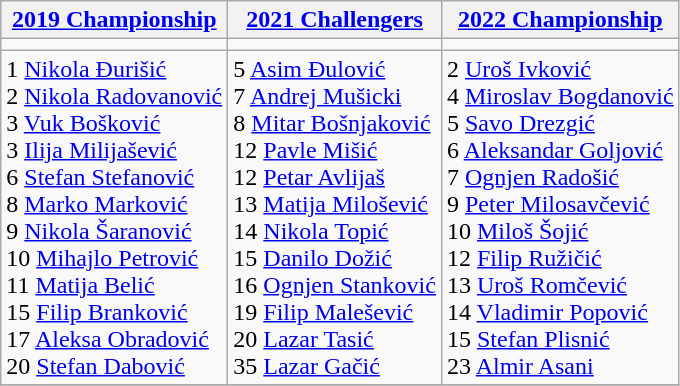<table class="wikitable">
<tr>
<th><a href='#'>2019 Championship</a></th>
<th><a href='#'>2021 Challengers</a></th>
<th><a href='#'>2022 Championship</a></th>
</tr>
<tr>
<td></td>
<td></td>
<td></td>
</tr>
<tr>
<td valign=top>1 <a href='#'>Nikola Đurišić</a><br>2 <a href='#'>Nikola Radovanović</a><br>3 <a href='#'>Vuk Bošković</a><br>3 <a href='#'>Ilija Milijašević</a><br>6 <a href='#'>Stefan Stefanović</a><br>8 <a href='#'>Marko Marković</a><br>9 <a href='#'>Nikola Šaranović</a><br>10 <a href='#'>Mihajlo Petrović</a><br>11 <a href='#'>Matija Belić</a><br>15 <a href='#'>Filip Branković</a><br>17 <a href='#'>Aleksa Obradović</a><br>20 <a href='#'>Stefan Dabović</a></td>
<td valign=top>5 <a href='#'>Asim Đulović</a><br>7 <a href='#'>Andrej Mušicki</a><br>8 <a href='#'>Mitar Bošnjaković</a> <br>12 <a href='#'>Pavle Mišić</a><br>12 <a href='#'>Petar Avlijaš</a><br>13 <a href='#'>Matija Milošević</a><br>14 <a href='#'>Nikola Topić</a><br>15 <a href='#'>Danilo Dožić</a><br>16 <a href='#'>Ognjen Stanković</a><br>19 <a href='#'>Filip Malešević</a><br>20 <a href='#'>Lazar Tasić</a> <br>35 <a href='#'>Lazar Gačić</a></td>
<td>2 <a href='#'>Uroš Ivković</a><br>4 <a href='#'>Miroslav Bogdanović</a><br>5 <a href='#'>Savo Drezgić</a><br>6 <a href='#'>Aleksandar Goljović</a><br>7 <a href='#'>Ognjen Radošić</a><br>9 <a href='#'>Peter Milosavčević</a><br>10 <a href='#'>Miloš Šojić</a><br>12 <a href='#'>Filip Ružičić</a><br>13 <a href='#'>Uroš Romčević</a><br>14 <a href='#'>Vladimir Popović</a><br>15 <a href='#'>Stefan Plisnić</a><br>23 <a href='#'>Almir Asani</a></td>
</tr>
<tr>
</tr>
</table>
